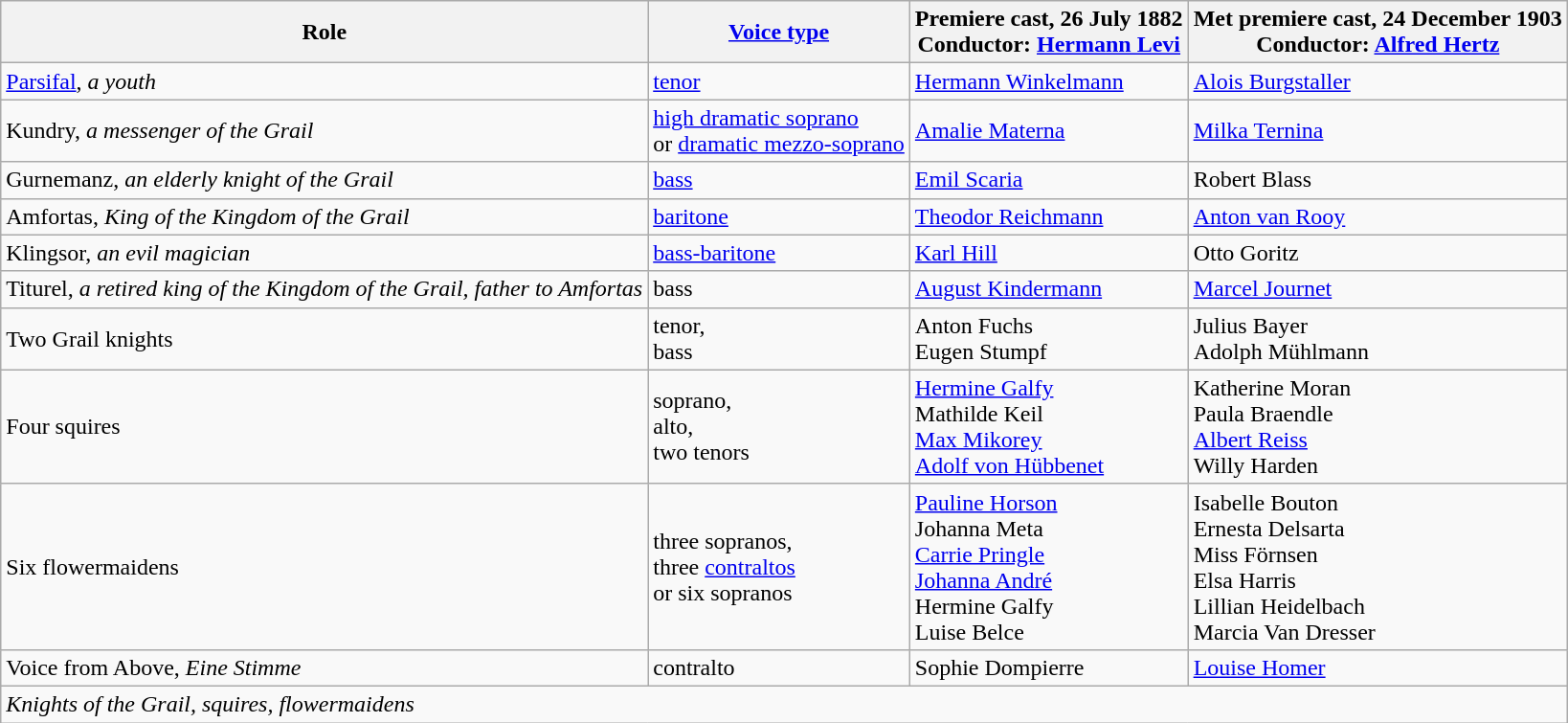<table class="wikitable">
<tr>
<th>Role</th>
<th><a href='#'>Voice type</a></th>
<th>Premiere cast, 26 July 1882<br>Conductor: <a href='#'>Hermann Levi</a></th>
<th>Met premiere cast, 24 December 1903<br>Conductor: <a href='#'>Alfred Hertz</a></th>
</tr>
<tr>
<td><a href='#'>Parsifal</a>, <em>a youth</em></td>
<td><a href='#'>tenor</a></td>
<td><a href='#'>Hermann Winkelmann</a></td>
<td><a href='#'>Alois Burgstaller</a></td>
</tr>
<tr>
<td>Kundry, <em>a messenger of the Grail</em></td>
<td><a href='#'>high dramatic soprano</a> <br>or <a href='#'>dramatic mezzo-soprano</a></td>
<td><a href='#'>Amalie Materna</a></td>
<td><a href='#'>Milka Ternina</a></td>
</tr>
<tr>
<td>Gurnemanz, <em>an elderly knight of the Grail</em></td>
<td><a href='#'>bass</a></td>
<td><a href='#'>Emil Scaria</a></td>
<td>Robert Blass</td>
</tr>
<tr>
<td>Amfortas, <em>King of the Kingdom of the Grail</em></td>
<td><a href='#'>baritone</a></td>
<td><a href='#'>Theodor Reichmann</a></td>
<td><a href='#'>Anton van Rooy</a></td>
</tr>
<tr>
<td>Klingsor, <em>an evil magician</em></td>
<td><a href='#'>bass-baritone</a></td>
<td><a href='#'>Karl Hill</a></td>
<td>Otto Goritz</td>
</tr>
<tr>
<td>Titurel, <em>a retired king of the Kingdom of the Grail, father to Amfortas</em></td>
<td>bass</td>
<td><a href='#'>August Kindermann</a></td>
<td><a href='#'>Marcel Journet</a></td>
</tr>
<tr>
<td>Two Grail knights</td>
<td>tenor, <br>bass</td>
<td>Anton Fuchs<br>Eugen Stumpf</td>
<td>Julius Bayer<br>Adolph Mühlmann</td>
</tr>
<tr>
<td>Four squires</td>
<td>soprano,<br>alto,<br>two tenors</td>
<td><a href='#'>Hermine Galfy</a><br>Mathilde Keil<br><a href='#'>Max Mikorey</a><br><a href='#'>Adolf von Hübbenet</a></td>
<td>Katherine Moran<br>Paula Braendle<br><a href='#'>Albert Reiss</a><br>Willy Harden</td>
</tr>
<tr>
<td>Six flowermaidens</td>
<td>three sopranos, <br>three <a href='#'>contraltos</a><br>or six sopranos</td>
<td><a href='#'>Pauline Horson</a><br>Johanna Meta<br><a href='#'>Carrie Pringle</a><br><a href='#'>Johanna André</a><br>Hermine Galfy<br>Luise Belce</td>
<td>Isabelle Bouton<br>Ernesta Delsarta<br>Miss Förnsen<br>Elsa Harris<br>Lillian Heidelbach<br>Marcia Van Dresser</td>
</tr>
<tr>
<td>Voice from Above, <em>Eine Stimme</em></td>
<td>contralto</td>
<td>Sophie Dompierre</td>
<td><a href='#'>Louise Homer</a></td>
</tr>
<tr>
<td colspan="4"><em>Knights of the Grail, squires, flowermaidens</em></td>
</tr>
</table>
